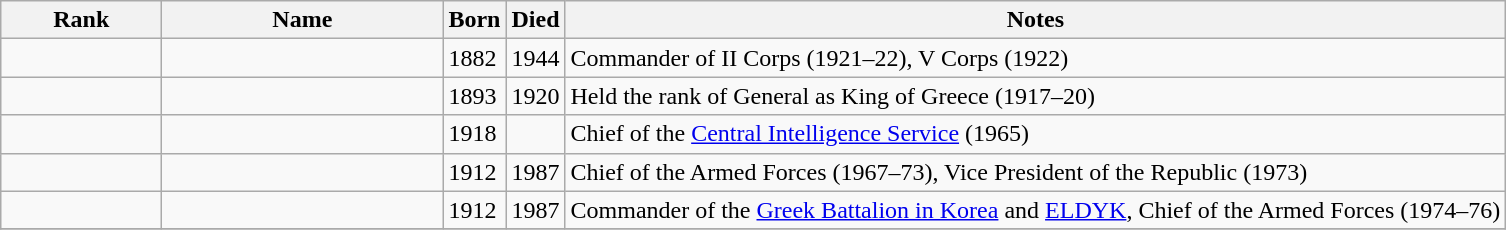<table class="wikitable sortable">
<tr>
<th width="100">Rank</th>
<th width="180">Name</th>
<th width="30">Born</th>
<th width="30">Died</th>
<th>Notes</th>
</tr>
<tr>
<td></td>
<td></td>
<td>1882</td>
<td>1944</td>
<td>Commander of II Corps (1921–22), V Corps (1922)</td>
</tr>
<tr>
<td></td>
<td></td>
<td>1893</td>
<td>1920</td>
<td>Held the rank of General as King of Greece (1917–20)</td>
</tr>
<tr>
<td></td>
<td></td>
<td>1918</td>
<td></td>
<td>Chief of the <a href='#'>Central Intelligence Service</a> (1965)</td>
</tr>
<tr>
<td></td>
<td></td>
<td>1912</td>
<td>1987</td>
<td>Chief of the Armed Forces (1967–73), Vice President of the Republic (1973)</td>
</tr>
<tr>
<td></td>
<td></td>
<td>1912</td>
<td>1987</td>
<td>Commander of the <a href='#'>Greek Battalion in Korea</a> and <a href='#'>ELDYK</a>, Chief of the Armed Forces (1974–76)</td>
</tr>
<tr>
</tr>
</table>
